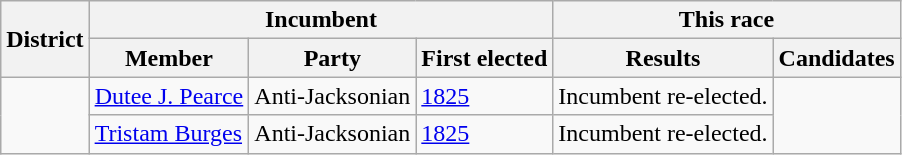<table class=wikitable>
<tr>
<th rowspan=2>District</th>
<th colspan=3>Incumbent</th>
<th colspan=2>This race</th>
</tr>
<tr>
<th>Member</th>
<th>Party</th>
<th>First elected</th>
<th>Results</th>
<th>Candidates</th>
</tr>
<tr>
<td rowspan=2><br></td>
<td><a href='#'>Dutee J. Pearce</a></td>
<td>Anti-Jacksonian</td>
<td><a href='#'>1825</a></td>
<td>Incumbent re-elected.</td>
<td nowrap rowspan=2></td>
</tr>
<tr>
<td><a href='#'>Tristam Burges</a></td>
<td>Anti-Jacksonian</td>
<td><a href='#'>1825</a></td>
<td>Incumbent re-elected.</td>
</tr>
</table>
